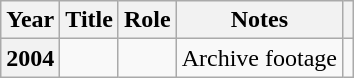<table class="wikitable plainrowheaders sortable" style="margin-right: 0;">
<tr>
<th scope="col">Year</th>
<th scope="col">Title</th>
<th scope="col">Role</th>
<th scope="col" class="unsortable">Notes</th>
<th scope="col" class="unsortable"></th>
</tr>
<tr>
<th scope="row">2004</th>
<td><em></em></td>
<td></td>
<td>Archive footage</td>
<td style="text-align:center;"></td>
</tr>
</table>
